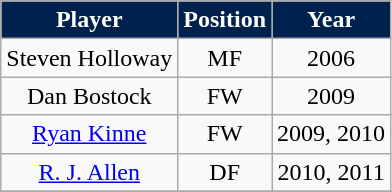<table class="wikitable" border="1">
<tr align="center">
<th style="background:#00214D; color:#FFFFFF;">Player</th>
<th style="background:#00214D; color:#FFFFFF;">Position</th>
<th style="background:#00214D; color:#FFFFFF;">Year</th>
</tr>
<tr style="text-align:center;">
<td>Steven Holloway</td>
<td>MF</td>
<td>2006</td>
</tr>
<tr style="text-align:center;">
<td>Dan Bostock</td>
<td>FW</td>
<td>2009</td>
</tr>
<tr style="text-align:center;">
<td><a href='#'>Ryan Kinne</a></td>
<td>FW</td>
<td>2009, 2010</td>
</tr>
<tr style="text-align:center;">
<td><a href='#'>R. J. Allen</a></td>
<td>DF</td>
<td>2010, 2011</td>
</tr>
<tr>
</tr>
</table>
